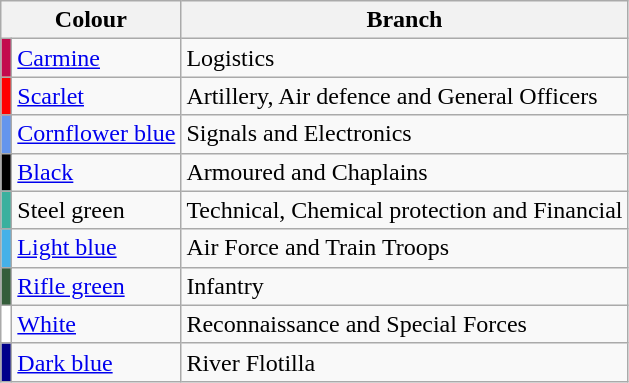<table class="wikitable">
<tr>
<th colspan=2>Colour</th>
<th>Branch</th>
</tr>
<tr>
<td style="background:#C30B4E"></td>
<td><a href='#'>Carmine</a></td>
<td>Logistics</td>
</tr>
<tr>
<td style="background:red"></td>
<td><a href='#'>Scarlet</a></td>
<td>Artillery, Air defence and General Officers</td>
</tr>
<tr>
<td style="background:#6495ED"></td>
<td><a href='#'>Cornflower blue</a></td>
<td>Signals and Electronics</td>
</tr>
<tr>
<td style="background:black"></td>
<td><a href='#'>Black</a></td>
<td>Armoured and Chaplains</td>
</tr>
<tr>
<td style="background:#3AB09E"></td>
<td>Steel green</td>
<td>Technical, Chemical protection and Financial</td>
</tr>
<tr>
<td style="background:#45B1E8"></td>
<td><a href='#'>Light blue</a></td>
<td>Air Force and Train Troops</td>
</tr>
<tr>
<td style="background:#355E3B"></td>
<td><a href='#'>Rifle green</a></td>
<td>Infantry</td>
</tr>
<tr>
<td style="background:white"></td>
<td><a href='#'>White</a></td>
<td>Reconnaissance and Special Forces</td>
</tr>
<tr>
<td style="background:#00008B"></td>
<td><a href='#'>Dark blue</a></td>
<td>River Flotilla</td>
</tr>
</table>
